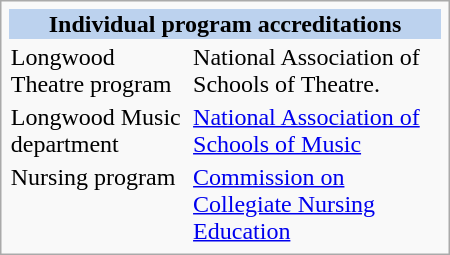<table class="infobox" style="width:300px;">
<tr>
<th colspan="2"  style="text-align:center; background:#bcd2ee;">Individual program accreditations</th>
</tr>
<tr>
<td>Longwood Theatre program</td>
<td>National Association of Schools of Theatre.</td>
</tr>
<tr>
<td>Longwood Music department</td>
<td><a href='#'>National Association of Schools of Music</a></td>
</tr>
<tr>
<td>Nursing program</td>
<td><a href='#'>Commission on Collegiate Nursing Education</a></td>
</tr>
</table>
